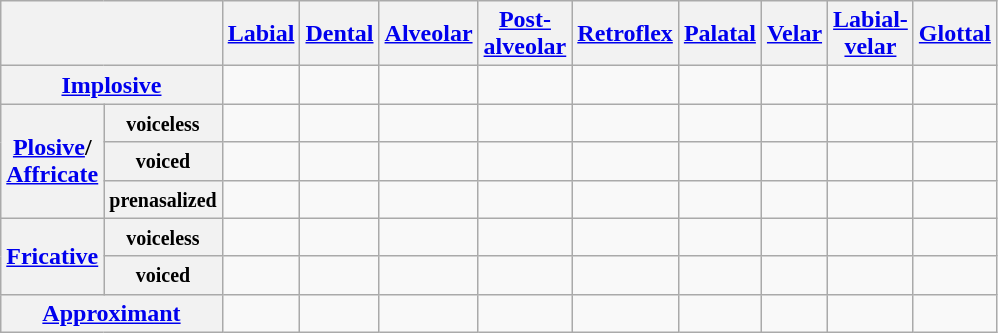<table class=wikitable style=text-align:center>
<tr>
<th colspan=2></th>
<th><a href='#'>Labial</a></th>
<th><a href='#'>Dental</a></th>
<th><a href='#'>Alveolar</a></th>
<th><a href='#'>Post-<br>alveolar</a></th>
<th><a href='#'>Retroflex</a></th>
<th><a href='#'>Palatal</a></th>
<th><a href='#'>Velar</a></th>
<th><a href='#'>Labial-<br>velar</a></th>
<th><a href='#'>Glottal</a></th>
</tr>
<tr>
<th colspan=2><a href='#'>Implosive</a></th>
<td></td>
<td></td>
<td></td>
<td></td>
<td></td>
<td></td>
<td></td>
<td></td>
<td></td>
</tr>
<tr>
<th rowspan=3><a href='#'>Plosive</a>/<br><a href='#'>Affricate</a></th>
<th><small>voiceless</small></th>
<td></td>
<td></td>
<td></td>
<td></td>
<td></td>
<td></td>
<td></td>
<td></td>
<td></td>
</tr>
<tr>
<th><small>voiced</small></th>
<td></td>
<td></td>
<td></td>
<td></td>
<td></td>
<td></td>
<td></td>
<td></td>
<td></td>
</tr>
<tr>
<th><small>prenasalized</small></th>
<td></td>
<td></td>
<td></td>
<td></td>
<td></td>
<td></td>
<td></td>
<td></td>
<td></td>
</tr>
<tr>
<th rowspan=2><a href='#'>Fricative</a></th>
<th><small>voiceless</small></th>
<td></td>
<td></td>
<td></td>
<td></td>
<td></td>
<td></td>
<td></td>
<td></td>
<td></td>
</tr>
<tr>
<th><small>voiced</small></th>
<td></td>
<td></td>
<td></td>
<td></td>
<td></td>
<td></td>
<td></td>
<td></td>
<td></td>
</tr>
<tr>
<th colspan=2><a href='#'>Approximant</a></th>
<td></td>
<td></td>
<td></td>
<td></td>
<td></td>
<td></td>
<td></td>
<td></td>
<td></td>
</tr>
</table>
